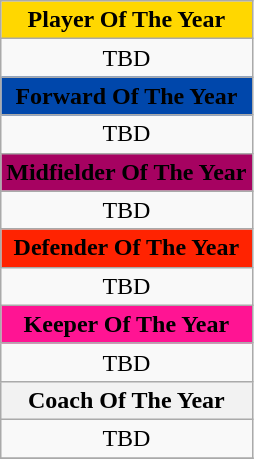<table class="wikitable" style="text-align:center">
<tr>
<th colspan="3" style="background-color: gold">Player Of The Year</th>
</tr>
<tr>
<td colspan="3">TBD</td>
</tr>
<tr>
<th colspan="3" style="background-color: #0047AB">Forward Of The Year</th>
</tr>
<tr>
<td colspan="3">TBD</td>
</tr>
<tr>
<th colspan="3" style="background-color: #a60261">Midfielder Of The Year</th>
</tr>
<tr>
<td colspan="3">TBD</td>
</tr>
<tr>
<th colspan="3" style="background-color: #ff2301">Defender Of The Year</th>
</tr>
<tr>
<td colspan="3">TBD</td>
</tr>
<tr>
<th colspan="3" style="background-color: #ff1493">Keeper Of The Year</th>
</tr>
<tr>
<td colspan="3">TBD</td>
</tr>
<tr>
<th colspan="3">Coach Of The Year</th>
</tr>
<tr>
<td colspan="3">TBD</td>
</tr>
<tr>
</tr>
</table>
